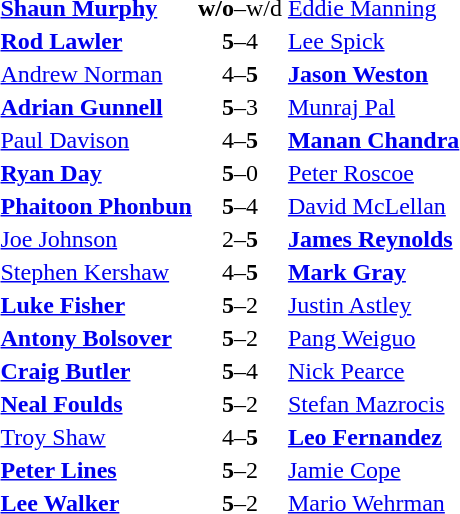<table>
<tr>
<td> <strong><a href='#'>Shaun Murphy</a></strong></td>
<td align="center"><strong>w/o</strong>–w/d</td>
<td> <a href='#'>Eddie Manning</a></td>
</tr>
<tr>
<td> <strong><a href='#'>Rod Lawler</a></strong></td>
<td align="center"><strong>5</strong>–4</td>
<td> <a href='#'>Lee Spick</a></td>
</tr>
<tr>
<td> <a href='#'>Andrew Norman</a></td>
<td align="center">4–<strong>5</strong></td>
<td> <strong><a href='#'>Jason Weston</a></strong></td>
</tr>
<tr>
<td> <strong><a href='#'>Adrian Gunnell</a></strong></td>
<td align="center"><strong>5</strong>–3</td>
<td> <a href='#'>Munraj Pal</a></td>
</tr>
<tr>
<td> <a href='#'>Paul Davison</a></td>
<td align="center">4–<strong>5</strong></td>
<td> <strong><a href='#'>Manan Chandra</a></strong></td>
</tr>
<tr>
<td> <strong><a href='#'>Ryan Day</a></strong></td>
<td align="center"><strong>5</strong>–0</td>
<td> <a href='#'>Peter Roscoe</a></td>
</tr>
<tr>
<td> <strong><a href='#'>Phaitoon Phonbun</a></strong></td>
<td align="center"><strong>5</strong>–4</td>
<td> <a href='#'>David McLellan</a></td>
</tr>
<tr>
<td> <a href='#'>Joe Johnson</a></td>
<td align="center">2–<strong>5</strong></td>
<td> <strong><a href='#'>James Reynolds</a></strong></td>
</tr>
<tr>
<td> <a href='#'>Stephen Kershaw</a></td>
<td align="center">4–<strong>5</strong></td>
<td> <strong><a href='#'>Mark Gray</a></strong></td>
</tr>
<tr>
<td> <strong><a href='#'>Luke Fisher</a></strong></td>
<td align="center"><strong>5</strong>–2</td>
<td> <a href='#'>Justin Astley</a></td>
</tr>
<tr>
<td> <strong><a href='#'>Antony Bolsover</a></strong></td>
<td align="center"><strong>5</strong>–2</td>
<td> <a href='#'>Pang Weiguo</a></td>
</tr>
<tr>
<td> <strong><a href='#'>Craig Butler</a></strong></td>
<td align="center"><strong>5</strong>–4</td>
<td> <a href='#'>Nick Pearce</a></td>
</tr>
<tr>
<td> <strong><a href='#'>Neal Foulds</a></strong></td>
<td align="center"><strong>5</strong>–2</td>
<td> <a href='#'>Stefan Mazrocis</a></td>
</tr>
<tr>
<td> <a href='#'>Troy Shaw</a></td>
<td align="center">4–<strong>5</strong></td>
<td> <strong><a href='#'>Leo Fernandez</a></strong></td>
</tr>
<tr>
<td> <strong><a href='#'>Peter Lines</a></strong></td>
<td align="center"><strong>5</strong>–2</td>
<td> <a href='#'>Jamie Cope</a></td>
</tr>
<tr>
<td> <strong><a href='#'>Lee Walker</a></strong></td>
<td align="center"><strong>5</strong>–2</td>
<td> <a href='#'>Mario Wehrman</a></td>
</tr>
</table>
